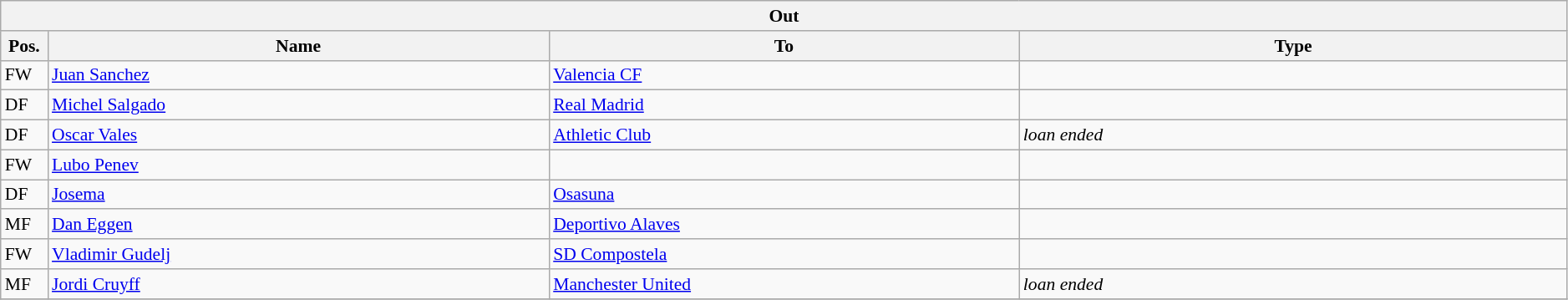<table class="wikitable" style="font-size:90%;width:99%;">
<tr>
<th colspan="4">Out</th>
</tr>
<tr>
<th width=3%>Pos.</th>
<th width=32%>Name</th>
<th width=30%>To</th>
<th width=35%>Type</th>
</tr>
<tr>
<td>FW</td>
<td><a href='#'>Juan Sanchez</a></td>
<td><a href='#'>Valencia CF</a></td>
<td></td>
</tr>
<tr>
<td>DF</td>
<td><a href='#'>Michel Salgado</a></td>
<td><a href='#'>Real Madrid</a></td>
<td></td>
</tr>
<tr>
<td>DF</td>
<td><a href='#'>Oscar Vales</a></td>
<td><a href='#'>Athletic Club</a></td>
<td><em>loan ended</em></td>
</tr>
<tr>
<td>FW</td>
<td><a href='#'>Lubo Penev</a></td>
<td></td>
<td></td>
</tr>
<tr>
<td>DF</td>
<td><a href='#'>Josema</a></td>
<td><a href='#'>Osasuna</a></td>
<td></td>
</tr>
<tr>
<td>MF</td>
<td><a href='#'>Dan Eggen</a></td>
<td><a href='#'>Deportivo Alaves</a></td>
<td></td>
</tr>
<tr>
<td>FW</td>
<td><a href='#'>Vladimir Gudelj</a></td>
<td><a href='#'>SD Compostela</a></td>
<td></td>
</tr>
<tr>
<td>MF</td>
<td><a href='#'>Jordi Cruyff</a></td>
<td><a href='#'>Manchester United</a></td>
<td><em>loan ended</em></td>
</tr>
<tr>
</tr>
</table>
